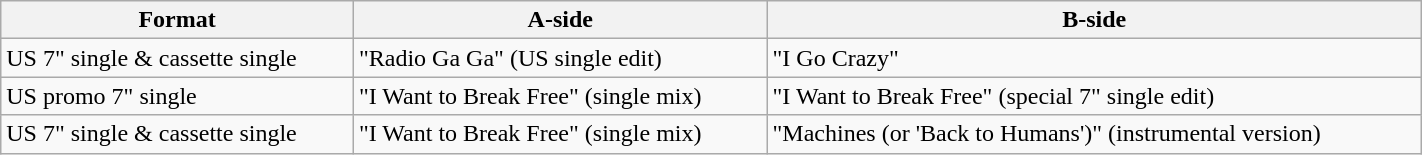<table class="wikitable" style="width:75%;">
<tr>
<th>Format</th>
<th>A-side</th>
<th>B-side</th>
</tr>
<tr>
<td>US 7" single & cassette single</td>
<td>"Radio Ga Ga" (US single edit)</td>
<td>"I Go Crazy"</td>
</tr>
<tr>
<td>US promo 7" single</td>
<td>"I Want to Break Free" (single mix)</td>
<td>"I Want to Break Free" (special 7" single edit)</td>
</tr>
<tr>
<td>US 7" single & cassette single</td>
<td>"I Want to Break Free" (single mix)</td>
<td>"Machines (or 'Back to Humans')" (instrumental version)</td>
</tr>
</table>
